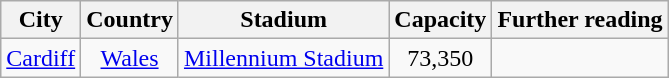<table class="wikitable sortable" style="text-align: center;">
<tr>
<th>City</th>
<th>Country</th>
<th>Stadium</th>
<th>Capacity</th>
<th class="unsortable">Further reading</th>
</tr>
<tr>
<td><a href='#'>Cardiff</a></td>
<td><a href='#'>Wales</a></td>
<td><a href='#'>Millennium Stadium</a></td>
<td>73,350</td>
<td></td>
</tr>
</table>
